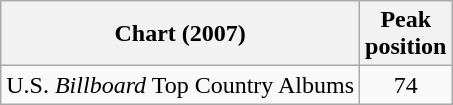<table class="wikitable">
<tr>
<th>Chart (2007)</th>
<th>Peak<br>position</th>
</tr>
<tr>
<td>U.S. <em>Billboard</em> Top Country Albums</td>
<td align="center">74</td>
</tr>
</table>
